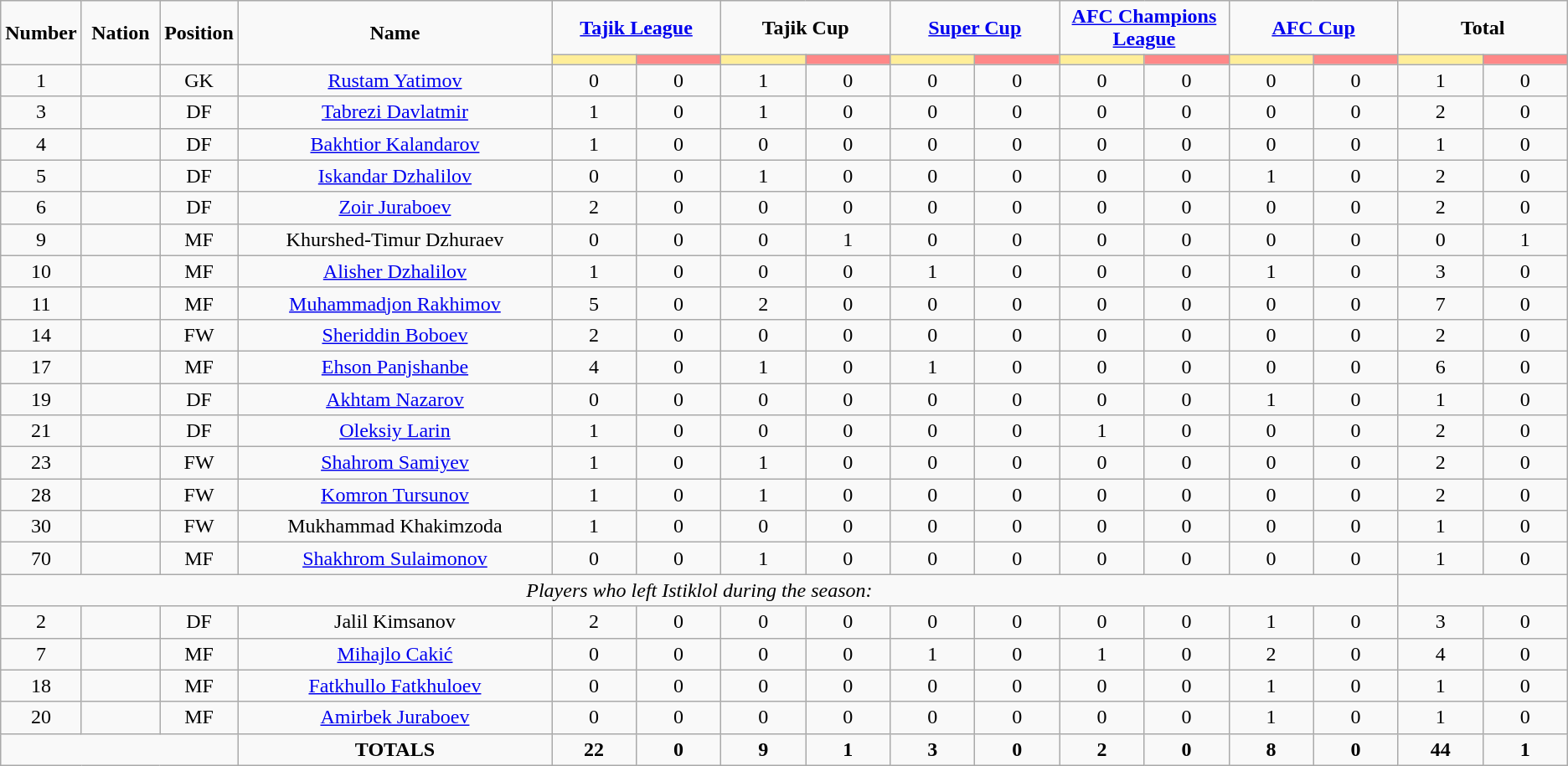<table class="wikitable" style="text-align:center;">
<tr>
<td rowspan="2"  style="width:5%; text-align:center;"><strong>Number</strong></td>
<td rowspan="2"  style="width:5%; text-align:center;"><strong>Nation</strong></td>
<td rowspan="2"  style="width:5%; text-align:center;"><strong>Position</strong></td>
<td rowspan="2"  style="width:20%; text-align:center;"><strong>Name</strong></td>
<td colspan="2" style="text-align:center;"><strong><a href='#'>Tajik League</a></strong></td>
<td colspan="2" style="text-align:center;"><strong>Tajik Cup</strong></td>
<td colspan="2" style="text-align:center;"><strong><a href='#'>Super Cup</a></strong></td>
<td colspan="2" style="text-align:center;"><strong><a href='#'>AFC Champions League</a></strong></td>
<td colspan="2" style="text-align:center;"><strong><a href='#'>AFC Cup</a></strong></td>
<td colspan="2" style="text-align:center;"><strong>Total</strong></td>
</tr>
<tr>
<th style="width:60px; background:#fe9;"></th>
<th style="width:60px; background:#ff8888;"></th>
<th style="width:60px; background:#fe9;"></th>
<th style="width:60px; background:#ff8888;"></th>
<th style="width:60px; background:#fe9;"></th>
<th style="width:60px; background:#ff8888;"></th>
<th style="width:60px; background:#fe9;"></th>
<th style="width:60px; background:#ff8888;"></th>
<th style="width:60px; background:#fe9;"></th>
<th style="width:60px; background:#ff8888;"></th>
<th style="width:60px; background:#fe9;"></th>
<th style="width:60px; background:#ff8888;"></th>
</tr>
<tr>
<td>1</td>
<td></td>
<td>GK</td>
<td><a href='#'>Rustam Yatimov</a></td>
<td>0</td>
<td>0</td>
<td>1</td>
<td>0</td>
<td>0</td>
<td>0</td>
<td>0</td>
<td>0</td>
<td>0</td>
<td>0</td>
<td>1</td>
<td>0</td>
</tr>
<tr>
<td>3</td>
<td></td>
<td>DF</td>
<td><a href='#'>Tabrezi Davlatmir</a></td>
<td>1</td>
<td>0</td>
<td>1</td>
<td>0</td>
<td>0</td>
<td>0</td>
<td>0</td>
<td>0</td>
<td>0</td>
<td>0</td>
<td>2</td>
<td>0</td>
</tr>
<tr>
<td>4</td>
<td></td>
<td>DF</td>
<td><a href='#'>Bakhtior Kalandarov</a></td>
<td>1</td>
<td>0</td>
<td>0</td>
<td>0</td>
<td>0</td>
<td>0</td>
<td>0</td>
<td>0</td>
<td>0</td>
<td>0</td>
<td>1</td>
<td>0</td>
</tr>
<tr>
<td>5</td>
<td></td>
<td>DF</td>
<td><a href='#'>Iskandar Dzhalilov</a></td>
<td>0</td>
<td>0</td>
<td>1</td>
<td>0</td>
<td>0</td>
<td>0</td>
<td>0</td>
<td>0</td>
<td>1</td>
<td>0</td>
<td>2</td>
<td>0</td>
</tr>
<tr>
<td>6</td>
<td></td>
<td>DF</td>
<td><a href='#'>Zoir Juraboev</a></td>
<td>2</td>
<td>0</td>
<td>0</td>
<td>0</td>
<td>0</td>
<td>0</td>
<td>0</td>
<td>0</td>
<td>0</td>
<td>0</td>
<td>2</td>
<td>0</td>
</tr>
<tr>
<td>9</td>
<td></td>
<td>MF</td>
<td>Khurshed-Timur Dzhuraev</td>
<td>0</td>
<td>0</td>
<td>0</td>
<td>1</td>
<td>0</td>
<td>0</td>
<td>0</td>
<td>0</td>
<td>0</td>
<td>0</td>
<td>0</td>
<td>1</td>
</tr>
<tr>
<td>10</td>
<td></td>
<td>MF</td>
<td><a href='#'>Alisher Dzhalilov</a></td>
<td>1</td>
<td>0</td>
<td>0</td>
<td>0</td>
<td>1</td>
<td>0</td>
<td>0</td>
<td>0</td>
<td>1</td>
<td>0</td>
<td>3</td>
<td>0</td>
</tr>
<tr>
<td>11</td>
<td></td>
<td>MF</td>
<td><a href='#'>Muhammadjon Rakhimov</a></td>
<td>5</td>
<td>0</td>
<td>2</td>
<td>0</td>
<td>0</td>
<td>0</td>
<td>0</td>
<td>0</td>
<td>0</td>
<td>0</td>
<td>7</td>
<td>0</td>
</tr>
<tr>
<td>14</td>
<td></td>
<td>FW</td>
<td><a href='#'>Sheriddin Boboev</a></td>
<td>2</td>
<td>0</td>
<td>0</td>
<td>0</td>
<td>0</td>
<td>0</td>
<td>0</td>
<td>0</td>
<td>0</td>
<td>0</td>
<td>2</td>
<td>0</td>
</tr>
<tr>
<td>17</td>
<td></td>
<td>MF</td>
<td><a href='#'>Ehson Panjshanbe</a></td>
<td>4</td>
<td>0</td>
<td>1</td>
<td>0</td>
<td>1</td>
<td>0</td>
<td>0</td>
<td>0</td>
<td>0</td>
<td>0</td>
<td>6</td>
<td>0</td>
</tr>
<tr>
<td>19</td>
<td></td>
<td>DF</td>
<td><a href='#'>Akhtam Nazarov</a></td>
<td>0</td>
<td>0</td>
<td>0</td>
<td>0</td>
<td>0</td>
<td>0</td>
<td>0</td>
<td>0</td>
<td>1</td>
<td>0</td>
<td>1</td>
<td>0</td>
</tr>
<tr>
<td>21</td>
<td></td>
<td>DF</td>
<td><a href='#'>Oleksiy Larin</a></td>
<td>1</td>
<td>0</td>
<td>0</td>
<td>0</td>
<td>0</td>
<td>0</td>
<td>1</td>
<td>0</td>
<td>0</td>
<td>0</td>
<td>2</td>
<td>0</td>
</tr>
<tr>
<td>23</td>
<td></td>
<td>FW</td>
<td><a href='#'>Shahrom Samiyev</a></td>
<td>1</td>
<td>0</td>
<td>1</td>
<td>0</td>
<td>0</td>
<td>0</td>
<td>0</td>
<td>0</td>
<td>0</td>
<td>0</td>
<td>2</td>
<td>0</td>
</tr>
<tr>
<td>28</td>
<td></td>
<td>FW</td>
<td><a href='#'>Komron Tursunov</a></td>
<td>1</td>
<td>0</td>
<td>1</td>
<td>0</td>
<td>0</td>
<td>0</td>
<td>0</td>
<td>0</td>
<td>0</td>
<td>0</td>
<td>2</td>
<td>0</td>
</tr>
<tr>
<td>30</td>
<td></td>
<td>FW</td>
<td>Mukhammad Khakimzoda</td>
<td>1</td>
<td>0</td>
<td>0</td>
<td>0</td>
<td>0</td>
<td>0</td>
<td>0</td>
<td>0</td>
<td>0</td>
<td>0</td>
<td>1</td>
<td>0</td>
</tr>
<tr>
<td>70</td>
<td></td>
<td>MF</td>
<td><a href='#'>Shakhrom Sulaimonov</a></td>
<td>0</td>
<td>0</td>
<td>1</td>
<td>0</td>
<td>0</td>
<td>0</td>
<td>0</td>
<td>0</td>
<td>0</td>
<td>0</td>
<td>1</td>
<td>0</td>
</tr>
<tr>
<td colspan="14"><em>Players who left Istiklol during the season:</em></td>
</tr>
<tr>
<td>2</td>
<td></td>
<td>DF</td>
<td>Jalil Kimsanov</td>
<td>2</td>
<td>0</td>
<td>0</td>
<td>0</td>
<td>0</td>
<td>0</td>
<td>0</td>
<td>0</td>
<td>1</td>
<td>0</td>
<td>3</td>
<td>0</td>
</tr>
<tr>
<td>7</td>
<td></td>
<td>MF</td>
<td><a href='#'>Mihajlo Cakić</a></td>
<td>0</td>
<td>0</td>
<td>0</td>
<td>0</td>
<td>1</td>
<td>0</td>
<td>1</td>
<td>0</td>
<td>2</td>
<td>0</td>
<td>4</td>
<td>0</td>
</tr>
<tr>
<td>18</td>
<td></td>
<td>MF</td>
<td><a href='#'>Fatkhullo Fatkhuloev</a></td>
<td>0</td>
<td>0</td>
<td>0</td>
<td>0</td>
<td>0</td>
<td>0</td>
<td>0</td>
<td>0</td>
<td>1</td>
<td>0</td>
<td>1</td>
<td>0</td>
</tr>
<tr>
<td>20</td>
<td></td>
<td>MF</td>
<td><a href='#'>Amirbek Juraboev</a></td>
<td>0</td>
<td>0</td>
<td>0</td>
<td>0</td>
<td>0</td>
<td>0</td>
<td>0</td>
<td>0</td>
<td>1</td>
<td>0</td>
<td>1</td>
<td>0</td>
</tr>
<tr>
<td colspan="3"></td>
<td><strong>TOTALS</strong></td>
<td><strong>22</strong></td>
<td><strong>0</strong></td>
<td><strong>9</strong></td>
<td><strong>1</strong></td>
<td><strong>3</strong></td>
<td><strong>0</strong></td>
<td><strong>2</strong></td>
<td><strong>0</strong></td>
<td><strong>8</strong></td>
<td><strong>0</strong></td>
<td><strong>44</strong></td>
<td><strong>1</strong></td>
</tr>
</table>
